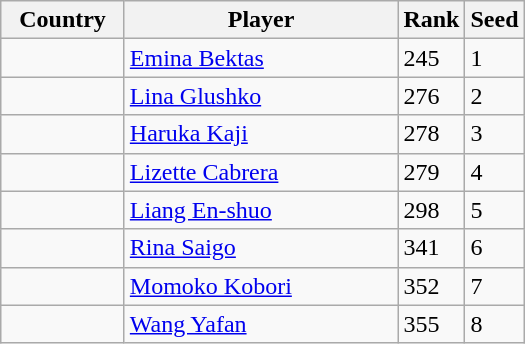<table class="wikitable">
<tr>
<th width="75">Country</th>
<th width="175">Player</th>
<th>Rank</th>
<th>Seed</th>
</tr>
<tr>
<td></td>
<td><a href='#'>Emina Bektas</a></td>
<td>245</td>
<td>1</td>
</tr>
<tr>
<td></td>
<td><a href='#'>Lina Glushko</a></td>
<td>276</td>
<td>2</td>
</tr>
<tr>
<td></td>
<td><a href='#'>Haruka Kaji</a></td>
<td>278</td>
<td>3</td>
</tr>
<tr>
<td></td>
<td><a href='#'>Lizette Cabrera</a></td>
<td>279</td>
<td>4</td>
</tr>
<tr>
<td></td>
<td><a href='#'>Liang En-shuo</a></td>
<td>298</td>
<td>5</td>
</tr>
<tr>
<td></td>
<td><a href='#'>Rina Saigo</a></td>
<td>341</td>
<td>6</td>
</tr>
<tr>
<td></td>
<td><a href='#'>Momoko Kobori</a></td>
<td>352</td>
<td>7</td>
</tr>
<tr>
<td></td>
<td><a href='#'>Wang Yafan</a></td>
<td>355</td>
<td>8</td>
</tr>
</table>
